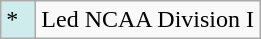<table class=wikitable>
<tr>
<td style="background:#cfecec; width:1em;">*</td>
<td>Led NCAA Division I</td>
</tr>
</table>
